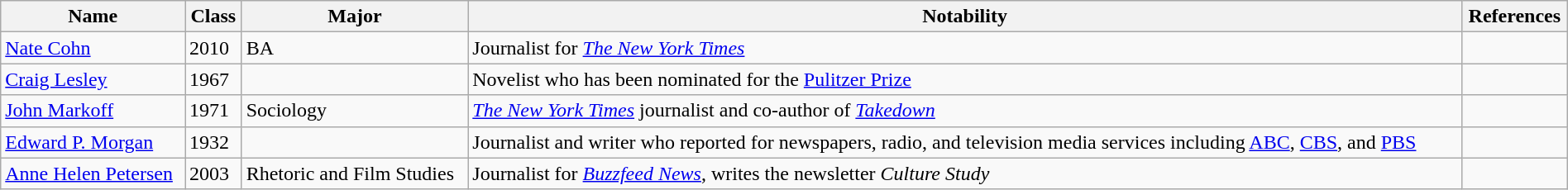<table class="wikitable sortable" style="width:100%;">
<tr>
<th>Name</th>
<th>Class</th>
<th>Major</th>
<th>Notability</th>
<th>References</th>
</tr>
<tr>
<td><a href='#'>Nate Cohn</a></td>
<td>2010</td>
<td>BA</td>
<td>Journalist for <em><a href='#'>The New York Times</a></em></td>
<td></td>
</tr>
<tr>
<td><a href='#'>Craig Lesley</a></td>
<td>1967</td>
<td></td>
<td>Novelist who has been nominated for the <a href='#'>Pulitzer Prize</a></td>
<td></td>
</tr>
<tr>
<td><a href='#'>John Markoff</a></td>
<td>1971</td>
<td>Sociology</td>
<td><em><a href='#'>The New York Times</a></em> journalist and co-author of <em><a href='#'>Takedown</a></em></td>
<td></td>
</tr>
<tr>
<td><a href='#'>Edward P. Morgan</a></td>
<td>1932</td>
<td></td>
<td>Journalist and writer who reported for newspapers, radio, and television media services including <a href='#'>ABC</a>, <a href='#'>CBS</a>, and <a href='#'>PBS</a></td>
<td></td>
</tr>
<tr>
<td><a href='#'>Anne Helen Petersen</a></td>
<td>2003</td>
<td>Rhetoric and Film Studies</td>
<td>Journalist for <em><a href='#'>Buzzfeed News</a></em>, writes the newsletter <em>Culture Study</em></td>
<td></td>
</tr>
</table>
